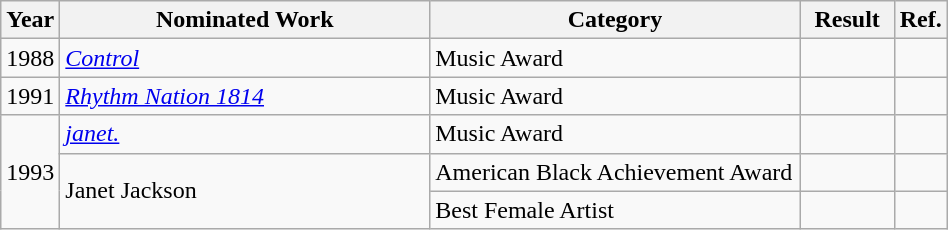<table class="wikitable" width="50%">
<tr>
<th width="5%">Year</th>
<th width="40%">Nominated Work</th>
<th width="40%">Category</th>
<th width="10%">Result</th>
<th width="5%">Ref.</th>
</tr>
<tr>
<td>1988</td>
<td><em><a href='#'>Control</a></em></td>
<td>Music Award</td>
<td></td>
<td></td>
</tr>
<tr>
<td>1991</td>
<td><em><a href='#'>Rhythm Nation 1814</a></em></td>
<td>Music Award</td>
<td></td>
<td></td>
</tr>
<tr>
<td rowspan="3">1993</td>
<td><em><a href='#'>janet.</a></em></td>
<td>Music Award</td>
<td></td>
<td></td>
</tr>
<tr>
<td rowspan="2">Janet Jackson</td>
<td>American Black Achievement Award</td>
<td></td>
<td></td>
</tr>
<tr>
<td>Best Female Artist</td>
<td></td>
</tr>
</table>
